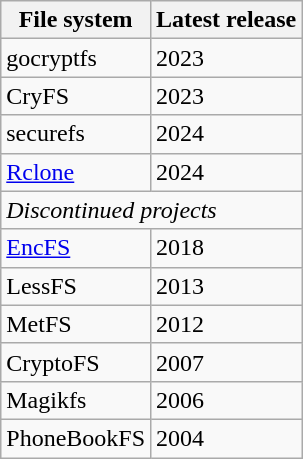<table class="wikitable sortable">
<tr>
<th>File system</th>
<th>Latest release</th>
</tr>
<tr>
<td>gocryptfs</td>
<td>2023</td>
</tr>
<tr>
<td>CryFS</td>
<td>2023</td>
</tr>
<tr>
<td>securefs</td>
<td>2024</td>
</tr>
<tr>
<td><a href='#'>Rclone</a></td>
<td>2024</td>
</tr>
<tr>
<td colspan="2"><em>Discontinued projects</em></td>
</tr>
<tr>
<td><a href='#'>EncFS</a></td>
<td>2018</td>
</tr>
<tr>
<td>LessFS</td>
<td>2013</td>
</tr>
<tr>
<td>MetFS</td>
<td>2012</td>
</tr>
<tr>
<td>CryptoFS</td>
<td>2007</td>
</tr>
<tr>
<td>Magikfs</td>
<td>2006</td>
</tr>
<tr>
<td>PhoneBookFS</td>
<td>2004</td>
</tr>
</table>
